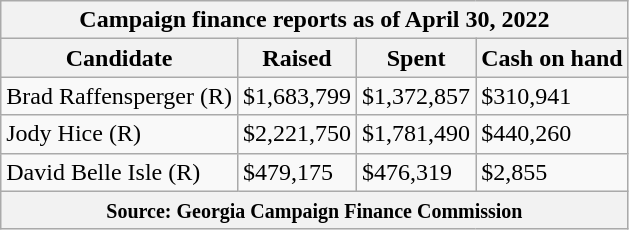<table class="wikitable sortable">
<tr>
<th colspan=4>Campaign finance reports as of April 30, 2022</th>
</tr>
<tr style="text-align:center;">
<th>Candidate</th>
<th>Raised</th>
<th>Spent</th>
<th>Cash on hand</th>
</tr>
<tr>
<td>Brad Raffensperger (R)</td>
<td>$1,683,799</td>
<td>$1,372,857</td>
<td>$310,941</td>
</tr>
<tr>
<td>Jody Hice (R)</td>
<td>$2,221,750</td>
<td>$1,781,490</td>
<td>$440,260</td>
</tr>
<tr>
<td>David Belle Isle (R)</td>
<td>$479,175</td>
<td>$476,319</td>
<td>$2,855</td>
</tr>
<tr>
<th colspan="4"><small>Source: Georgia Campaign Finance Commission</small></th>
</tr>
</table>
